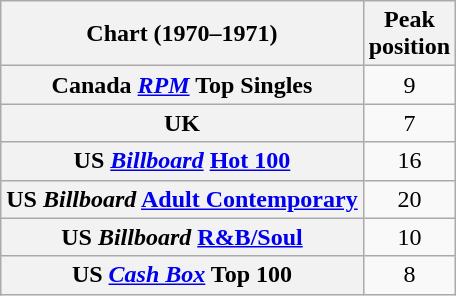<table class="wikitable sortable plainrowheaders">
<tr>
<th scope="col">Chart (1970–1971)</th>
<th scope="col">Peak<br>position</th>
</tr>
<tr>
<th scope="row">Canada <a href='#'><em>RPM</em></a> Top Singles</th>
<td style="text-align:center;">9</td>
</tr>
<tr>
<th scope="row">UK</th>
<td style="text-align:center;">7</td>
</tr>
<tr>
<th scope="row">US <em><a href='#'>Billboard</a></em> <a href='#'>Hot 100</a></th>
<td style="text-align:center;">16</td>
</tr>
<tr>
<th scope="row">US <em>Billboard</em> <a href='#'>Adult Contemporary</a></th>
<td style="text-align:center;">20</td>
</tr>
<tr>
<th scope="row">US <em>Billboard</em> <a href='#'>R&B/Soul</a></th>
<td style="text-align:center;">10</td>
</tr>
<tr>
<th scope="row">US <em><a href='#'>Cash Box</a></em> Top 100</th>
<td style="text-align:center;">8</td>
</tr>
</table>
